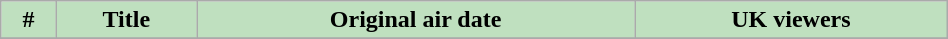<table class="wikitable plainrowheaders" width="50%" style="background:#FFFFFF;">
<tr>
<th style="background: #bfe0bf;">#</th>
<th style="background: #bfe0bf;">Title</th>
<th style="background: #bfe0bf;">Original air date</th>
<th style="background: #bfe0bf;">UK viewers</th>
</tr>
<tr>
</tr>
</table>
